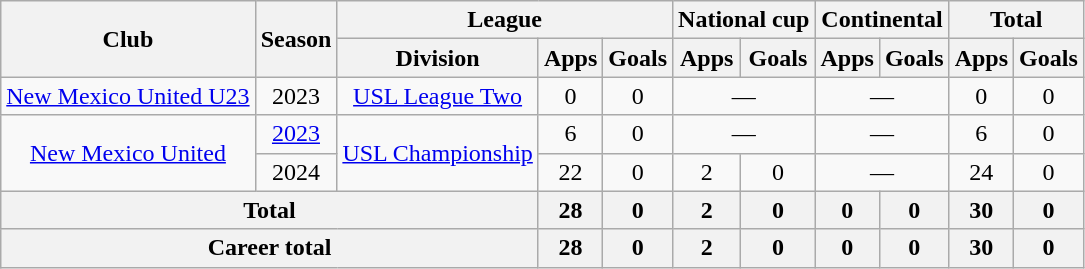<table class=wikitable style=text-align:center>
<tr>
<th rowspan="2">Club</th>
<th rowspan="2">Season</th>
<th colspan="3">League</th>
<th colspan="2">National cup</th>
<th colspan="2">Continental</th>
<th colspan="2">Total</th>
</tr>
<tr>
<th>Division</th>
<th>Apps</th>
<th>Goals</th>
<th>Apps</th>
<th>Goals</th>
<th>Apps</th>
<th>Goals</th>
<th>Apps</th>
<th>Goals</th>
</tr>
<tr>
<td><a href='#'>New Mexico United U23</a></td>
<td>2023</td>
<td><a href='#'>USL League Two</a></td>
<td>0</td>
<td>0</td>
<td colspan="2">—</td>
<td colspan="2">—</td>
<td>0</td>
<td>0</td>
</tr>
<tr>
<td rowspan="2"><a href='#'>New Mexico United</a></td>
<td><a href='#'>2023</a></td>
<td rowspan="2"><a href='#'>USL Championship</a></td>
<td>6</td>
<td>0</td>
<td colspan="2">—</td>
<td colspan="2">—</td>
<td>6</td>
<td>0</td>
</tr>
<tr>
<td>2024</td>
<td>22</td>
<td>0</td>
<td>2</td>
<td>0</td>
<td colspan="2">—</td>
<td>24</td>
<td>0</td>
</tr>
<tr>
<th colspan="3">Total</th>
<th>28</th>
<th>0</th>
<th>2</th>
<th>0</th>
<th>0</th>
<th>0</th>
<th>30</th>
<th>0</th>
</tr>
<tr>
<th colspan="3">Career total</th>
<th>28</th>
<th>0</th>
<th>2</th>
<th>0</th>
<th>0</th>
<th>0</th>
<th>30</th>
<th>0</th>
</tr>
</table>
